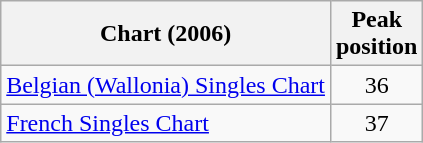<table class="wikitable sortable">
<tr>
<th align="left">Chart (2006)</th>
<th align="center">Peak<br>position</th>
</tr>
<tr>
<td align="left"><a href='#'>Belgian (Wallonia) Singles Chart</a></td>
<td align="center">36</td>
</tr>
<tr>
<td align="left"><a href='#'>French Singles Chart</a></td>
<td align="center">37</td>
</tr>
</table>
